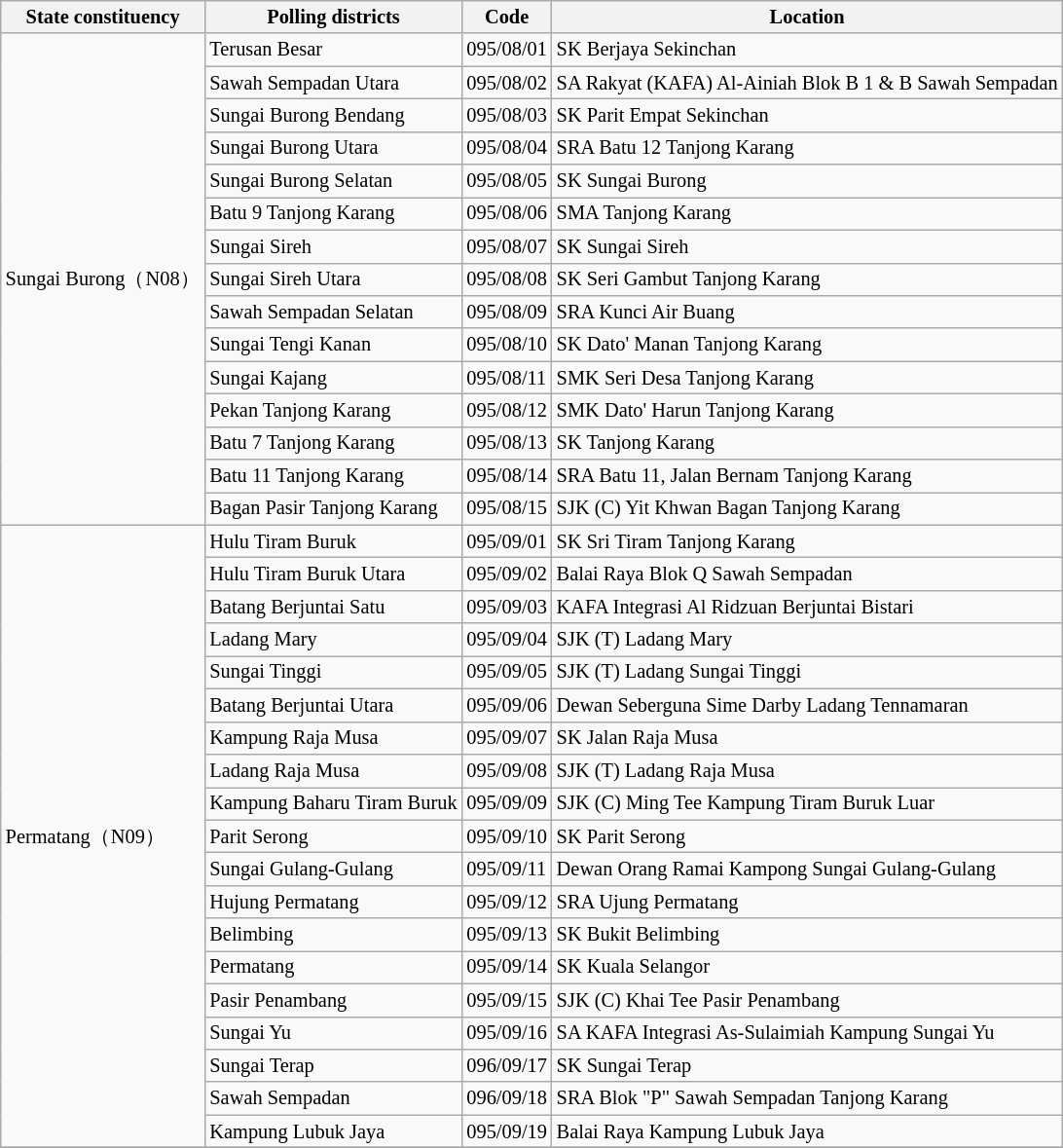<table class="wikitable sortable mw-collapsible" style="white-space:nowrap;font-size:85%">
<tr>
<th>State constituency</th>
<th>Polling districts</th>
<th>Code</th>
<th>Location</th>
</tr>
<tr>
<td rowspan="15">Sungai Burong（N08）</td>
<td>Terusan Besar</td>
<td>095/08/01</td>
<td>SK Berjaya Sekinchan</td>
</tr>
<tr>
<td>Sawah Sempadan Utara</td>
<td>095/08/02</td>
<td>SA Rakyat (KAFA) Al-Ainiah Blok B 1 & B Sawah Sempadan</td>
</tr>
<tr>
<td>Sungai Burong Bendang</td>
<td>095/08/03</td>
<td>SK Parit Empat Sekinchan</td>
</tr>
<tr>
<td>Sungai Burong Utara</td>
<td>095/08/04</td>
<td>SRA Batu 12 Tanjong Karang</td>
</tr>
<tr>
<td>Sungai Burong Selatan</td>
<td>095/08/05</td>
<td>SK Sungai Burong</td>
</tr>
<tr>
<td>Batu 9 Tanjong Karang</td>
<td>095/08/06</td>
<td>SMA Tanjong Karang</td>
</tr>
<tr>
<td>Sungai Sireh</td>
<td>095/08/07</td>
<td>SK Sungai Sireh</td>
</tr>
<tr>
<td>Sungai Sireh Utara</td>
<td>095/08/08</td>
<td>SK Seri Gambut Tanjong Karang</td>
</tr>
<tr>
<td>Sawah Sempadan Selatan</td>
<td>095/08/09</td>
<td>SRA Kunci Air Buang</td>
</tr>
<tr>
<td>Sungai Tengi Kanan</td>
<td>095/08/10</td>
<td>SK Dato' Manan Tanjong Karang</td>
</tr>
<tr>
<td>Sungai Kajang</td>
<td>095/08/11</td>
<td>SMK Seri Desa Tanjong Karang</td>
</tr>
<tr>
<td>Pekan Tanjong Karang</td>
<td>095/08/12</td>
<td>SMK Dato' Harun Tanjong Karang</td>
</tr>
<tr>
<td>Batu 7 Tanjong Karang</td>
<td>095/08/13</td>
<td>SK Tanjong Karang</td>
</tr>
<tr>
<td>Batu 11 Tanjong Karang</td>
<td>095/08/14</td>
<td>SRA Batu 11, Jalan Bernam Tanjong Karang</td>
</tr>
<tr>
<td>Bagan Pasir Tanjong Karang</td>
<td>095/08/15</td>
<td>SJK (C) Yit Khwan Bagan Tanjong Karang</td>
</tr>
<tr>
<td rowspan="19">Permatang（N09）</td>
<td>Hulu Tiram Buruk</td>
<td>095/09/01</td>
<td>SK Sri Tiram Tanjong Karang</td>
</tr>
<tr>
<td>Hulu Tiram Buruk Utara</td>
<td>095/09/02</td>
<td>Balai Raya Blok Q Sawah Sempadan</td>
</tr>
<tr>
<td>Batang Berjuntai Satu</td>
<td>095/09/03</td>
<td>KAFA Integrasi Al Ridzuan Berjuntai Bistari</td>
</tr>
<tr>
<td>Ladang Mary</td>
<td>095/09/04</td>
<td>SJK (T) Ladang Mary</td>
</tr>
<tr>
<td>Sungai Tinggi</td>
<td>095/09/05</td>
<td>SJK (T) Ladang Sungai Tinggi</td>
</tr>
<tr>
<td>Batang Berjuntai Utara</td>
<td>095/09/06</td>
<td>Dewan Seberguna Sime Darby Ladang Tennamaran</td>
</tr>
<tr>
<td>Kampung Raja Musa</td>
<td>095/09/07</td>
<td>SK Jalan Raja Musa</td>
</tr>
<tr>
<td>Ladang Raja Musa</td>
<td>095/09/08</td>
<td>SJK (T) Ladang Raja Musa</td>
</tr>
<tr>
<td>Kampung Baharu Tiram Buruk</td>
<td>095/09/09</td>
<td>SJK (C) Ming Tee Kampung Tiram Buruk Luar</td>
</tr>
<tr>
<td>Parit Serong</td>
<td>095/09/10</td>
<td>SK Parit Serong</td>
</tr>
<tr>
<td>Sungai Gulang-Gulang</td>
<td>095/09/11</td>
<td>Dewan Orang Ramai Kampong Sungai Gulang-Gulang</td>
</tr>
<tr>
<td>Hujung Permatang</td>
<td>095/09/12</td>
<td>SRA Ujung Permatang</td>
</tr>
<tr>
<td>Belimbing</td>
<td>095/09/13</td>
<td>SK Bukit Belimbing</td>
</tr>
<tr>
<td>Permatang</td>
<td>095/09/14</td>
<td>SK Kuala Selangor</td>
</tr>
<tr>
<td>Pasir Penambang</td>
<td>095/09/15</td>
<td>SJK (C) Khai Tee Pasir Penambang</td>
</tr>
<tr>
<td>Sungai Yu</td>
<td>095/09/16</td>
<td>SA KAFA Integrasi As-Sulaimiah Kampung Sungai Yu</td>
</tr>
<tr>
<td>Sungai Terap</td>
<td>096/09/17</td>
<td>SK Sungai Terap</td>
</tr>
<tr>
<td>Sawah Sempadan</td>
<td>096/09/18</td>
<td>SRA Blok "P" Sawah Sempadan Tanjong Karang</td>
</tr>
<tr>
<td>Kampung Lubuk Jaya</td>
<td>095/09/19</td>
<td>Balai Raya Kampung Lubuk Jaya</td>
</tr>
<tr>
</tr>
</table>
